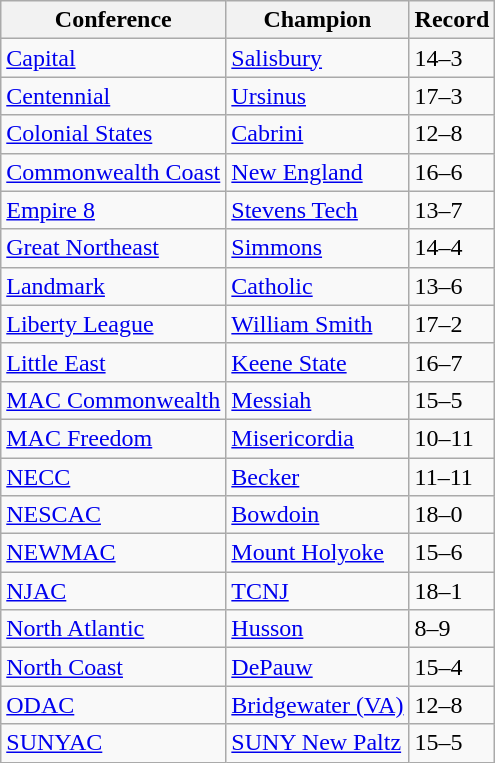<table class="wikitable">
<tr>
<th>Conference</th>
<th>Champion</th>
<th>Record</th>
</tr>
<tr>
<td><a href='#'>Capital</a></td>
<td><a href='#'>Salisbury</a></td>
<td>14–3</td>
</tr>
<tr>
<td><a href='#'>Centennial</a></td>
<td><a href='#'>Ursinus</a></td>
<td>17–3</td>
</tr>
<tr>
<td><a href='#'>Colonial States</a></td>
<td><a href='#'>Cabrini</a></td>
<td>12–8</td>
</tr>
<tr>
<td><a href='#'>Commonwealth Coast</a></td>
<td><a href='#'>New England</a></td>
<td>16–6</td>
</tr>
<tr>
<td><a href='#'>Empire 8</a></td>
<td><a href='#'>Stevens Tech</a></td>
<td>13–7</td>
</tr>
<tr>
<td><a href='#'>Great Northeast</a></td>
<td><a href='#'>Simmons</a></td>
<td>14–4</td>
</tr>
<tr>
<td><a href='#'>Landmark</a></td>
<td><a href='#'>Catholic</a></td>
<td>13–6</td>
</tr>
<tr>
<td><a href='#'>Liberty League</a></td>
<td><a href='#'>William Smith</a></td>
<td>17–2</td>
</tr>
<tr>
<td><a href='#'>Little East</a></td>
<td><a href='#'>Keene State</a></td>
<td>16–7</td>
</tr>
<tr>
<td><a href='#'>MAC Commonwealth</a></td>
<td><a href='#'>Messiah</a></td>
<td>15–5</td>
</tr>
<tr>
<td><a href='#'>MAC Freedom</a></td>
<td><a href='#'>Misericordia</a></td>
<td>10–11</td>
</tr>
<tr>
<td><a href='#'>NECC</a></td>
<td><a href='#'>Becker</a></td>
<td>11–11</td>
</tr>
<tr>
<td><a href='#'>NESCAC</a></td>
<td><a href='#'>Bowdoin</a></td>
<td>18–0</td>
</tr>
<tr>
<td><a href='#'>NEWMAC</a></td>
<td><a href='#'>Mount Holyoke</a></td>
<td>15–6</td>
</tr>
<tr>
<td><a href='#'>NJAC</a></td>
<td><a href='#'>TCNJ</a></td>
<td>18–1</td>
</tr>
<tr>
<td><a href='#'>North Atlantic</a></td>
<td><a href='#'>Husson</a></td>
<td>8–9</td>
</tr>
<tr>
<td><a href='#'>North Coast</a></td>
<td><a href='#'>DePauw</a></td>
<td>15–4</td>
</tr>
<tr>
<td><a href='#'>ODAC</a></td>
<td><a href='#'>Bridgewater (VA)</a></td>
<td>12–8</td>
</tr>
<tr>
<td><a href='#'>SUNYAC</a></td>
<td><a href='#'>SUNY New Paltz</a></td>
<td>15–5</td>
</tr>
</table>
